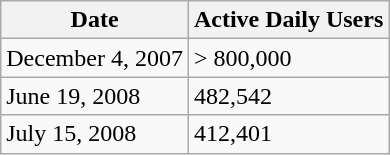<table class="wikitable">
<tr>
<th>Date</th>
<th>Active Daily Users</th>
</tr>
<tr>
<td>December 4, 2007</td>
<td>> 800,000</td>
</tr>
<tr>
<td>June 19, 2008</td>
<td>482,542</td>
</tr>
<tr>
<td>July 15, 2008</td>
<td>412,401</td>
</tr>
</table>
